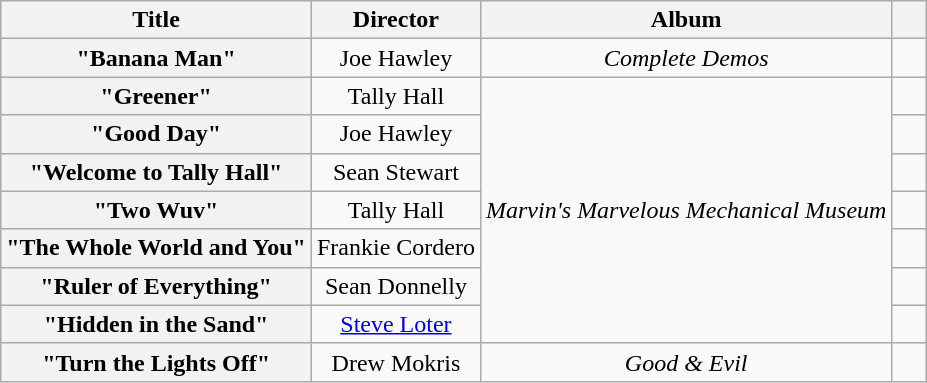<table class="wikitable plainrowheaders" style="text-align:center;">
<tr>
<th scope="col">Title</th>
<th scope="col">Director</th>
<th scope="col">Album</th>
<th scope="col" style="width:1em;"></th>
</tr>
<tr>
<th scope="row">"Banana Man"</th>
<td>Joe Hawley</td>
<td><em>Complete Demos</em></td>
<td></td>
</tr>
<tr>
<th scope="row">"Greener"</th>
<td>Tally Hall</td>
<td rowspan="7"><em>Marvin's Marvelous Mechanical Museum</em></td>
<td></td>
</tr>
<tr>
<th scope="row">"Good Day"</th>
<td>Joe Hawley</td>
<td></td>
</tr>
<tr>
<th scope="row">"Welcome to Tally Hall"</th>
<td>Sean Stewart</td>
<td></td>
</tr>
<tr>
<th scope="row">"Two Wuv"</th>
<td>Tally Hall</td>
<td></td>
</tr>
<tr>
<th scope="row">"The Whole World and You"</th>
<td>Frankie Cordero</td>
<td></td>
</tr>
<tr>
<th scope="row">"Ruler of Everything"</th>
<td>Sean Donnelly</td>
<td></td>
</tr>
<tr>
<th scope="row">"Hidden in the Sand"</th>
<td><a href='#'>Steve Loter</a></td>
<td></td>
</tr>
<tr>
<th scope="row">"Turn the Lights Off"</th>
<td>Drew Mokris</td>
<td rowspan="2"><em>Good & Evil</em></td>
<td></td>
</tr>
</table>
